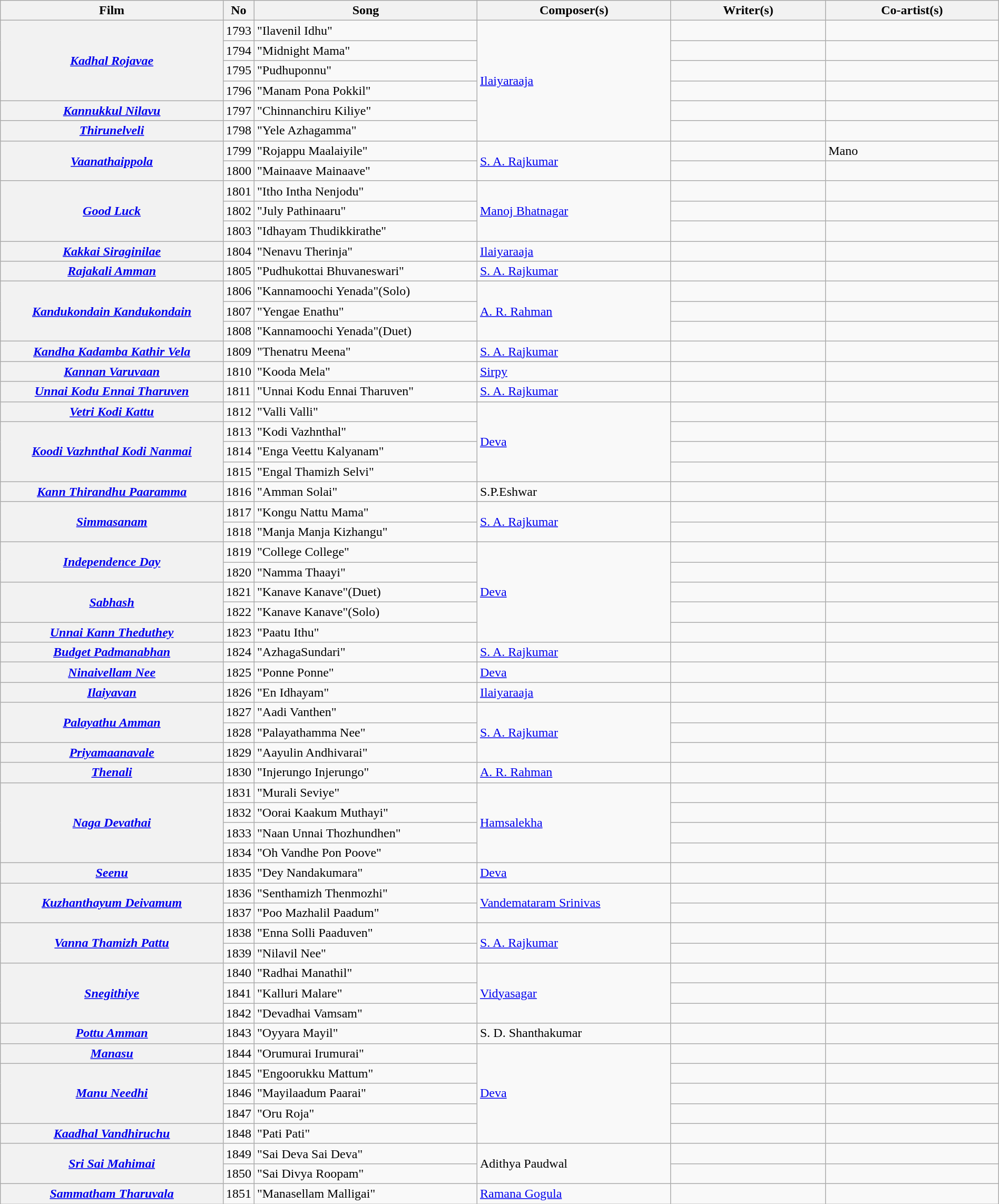<table class="wikitable plainrowheaders" width="100%" textcolor:#000;">
<tr>
<th scope="col" width=23%><strong>Film</strong></th>
<th><strong>No</strong></th>
<th scope="col" width=23%><strong>Song</strong></th>
<th scope="col" width=20%><strong>Composer(s)</strong></th>
<th scope="col" width=16%><strong>Writer(s)</strong></th>
<th scope="col" width=18%><strong>Co-artist(s)</strong></th>
</tr>
<tr>
<th rowspan="4"><em><a href='#'>Kadhal Rojavae</a></em></th>
<td>1793</td>
<td>"Ilavenil Idhu"</td>
<td rowspan="6"><a href='#'>Ilaiyaraaja</a></td>
<td></td>
<td></td>
</tr>
<tr>
<td>1794</td>
<td>"Midnight Mama"</td>
<td></td>
<td></td>
</tr>
<tr>
<td>1795</td>
<td>"Pudhuponnu"</td>
<td></td>
<td></td>
</tr>
<tr>
<td>1796</td>
<td>"Manam Pona Pokkil"</td>
<td></td>
<td></td>
</tr>
<tr>
<th><em><a href='#'>Kannukkul Nilavu</a></em></th>
<td>1797</td>
<td>"Chinnanchiru Kiliye"</td>
<td></td>
<td></td>
</tr>
<tr>
<th><a href='#'><em>Thirunelveli</em></a></th>
<td>1798</td>
<td>"Yele Azhagamma"</td>
<td></td>
<td></td>
</tr>
<tr>
<th rowspan="2"><em><a href='#'>Vaanathaippola</a></em></th>
<td>1799</td>
<td>"Rojappu Maalaiyile"</td>
<td rowspan="2"><a href='#'>S. A. Rajkumar</a></td>
<td></td>
<td>Mano</td>
</tr>
<tr>
<td>1800</td>
<td>"Mainaave Mainaave"</td>
<td></td>
<td></td>
</tr>
<tr>
<th rowspan="3"><a href='#'><em>Good Luck</em></a></th>
<td>1801</td>
<td>"Itho Intha Nenjodu"</td>
<td rowspan="3"><a href='#'>Manoj Bhatnagar</a></td>
<td></td>
<td></td>
</tr>
<tr>
<td>1802</td>
<td>"July Pathinaaru"</td>
<td></td>
<td></td>
</tr>
<tr>
<td>1803</td>
<td>"Idhayam Thudikkirathe"</td>
<td></td>
<td></td>
</tr>
<tr>
<th><em><a href='#'>Kakkai Siraginilae</a></em></th>
<td>1804</td>
<td>"Nenavu Therinja"</td>
<td><a href='#'>Ilaiyaraaja</a></td>
<td></td>
<td></td>
</tr>
<tr>
<th><em><a href='#'>Rajakali Amman</a></em></th>
<td>1805</td>
<td>"Pudhukottai Bhuvaneswari"</td>
<td><a href='#'>S. A. Rajkumar</a></td>
<td></td>
<td></td>
</tr>
<tr>
<th rowspan="3"><em><a href='#'>Kandukondain Kandukondain</a></em></th>
<td>1806</td>
<td>"Kannamoochi Yenada"(Solo)</td>
<td rowspan="3"><a href='#'>A. R. Rahman</a></td>
<td></td>
<td></td>
</tr>
<tr>
<td>1807</td>
<td>"Yengae Enathu"</td>
<td></td>
<td></td>
</tr>
<tr>
<td>1808</td>
<td>"Kannamoochi Yenada"(Duet)</td>
<td></td>
<td></td>
</tr>
<tr>
<th><em><a href='#'>Kandha Kadamba Kathir Vela</a></em></th>
<td>1809</td>
<td>"Thenatru Meena"</td>
<td><a href='#'>S. A. Rajkumar</a></td>
<td></td>
<td></td>
</tr>
<tr>
<th><em><a href='#'>Kannan Varuvaan</a></em></th>
<td>1810</td>
<td>"Kooda Mela"</td>
<td><a href='#'>Sirpy</a></td>
<td></td>
<td></td>
</tr>
<tr>
<th><em><a href='#'>Unnai Kodu Ennai Tharuven</a></em></th>
<td>1811</td>
<td>"Unnai Kodu Ennai Tharuven"</td>
<td><a href='#'>S. A. Rajkumar</a></td>
<td></td>
<td></td>
</tr>
<tr>
<th><em><a href='#'>Vetri Kodi Kattu</a></em></th>
<td>1812</td>
<td>"Valli Valli"</td>
<td rowspan="4"><a href='#'>Deva</a></td>
<td></td>
<td></td>
</tr>
<tr>
<th rowspan="3"><a href='#'><em>Koodi Vazhnthal Kodi Nanmai</em></a></th>
<td>1813</td>
<td>"Kodi Vazhnthal"</td>
<td></td>
<td></td>
</tr>
<tr>
<td>1814</td>
<td>"Enga Veettu Kalyanam"</td>
<td></td>
<td></td>
</tr>
<tr>
<td>1815</td>
<td>"Engal Thamizh Selvi"</td>
<td></td>
<td></td>
</tr>
<tr>
<th><em><a href='#'>Kann Thirandhu Paaramma</a></em></th>
<td>1816</td>
<td>"Amman Solai"</td>
<td>S.P.Eshwar</td>
<td></td>
<td></td>
</tr>
<tr>
<th rowspan="2"><em><a href='#'>Simmasanam</a></em></th>
<td>1817</td>
<td>"Kongu Nattu Mama"</td>
<td rowspan="2"><a href='#'>S. A. Rajkumar</a></td>
<td></td>
<td></td>
</tr>
<tr>
<td>1818</td>
<td>"Manja Manja Kizhangu"</td>
<td></td>
<td></td>
</tr>
<tr>
<th rowspan="2"><a href='#'><em>Independence Day</em></a></th>
<td>1819</td>
<td>"College College"</td>
<td rowspan="5"><a href='#'>Deva</a></td>
<td></td>
<td></td>
</tr>
<tr>
<td>1820</td>
<td>"Namma Thaayi"</td>
<td></td>
<td></td>
</tr>
<tr>
<th rowspan="2"><em><a href='#'>Sabhash</a></em></th>
<td>1821</td>
<td>"Kanave Kanave"(Duet)</td>
<td></td>
<td></td>
</tr>
<tr>
<td>1822</td>
<td>"Kanave Kanave"(Solo)</td>
<td></td>
<td></td>
</tr>
<tr>
<th><em><a href='#'>Unnai Kann Theduthey</a></em></th>
<td>1823</td>
<td>"Paatu Ithu"</td>
<td></td>
<td></td>
</tr>
<tr>
<th><em><a href='#'>Budget Padmanabhan</a></em></th>
<td>1824</td>
<td>"AzhagaSundari"</td>
<td><a href='#'>S. A. Rajkumar</a></td>
<td></td>
<td></td>
</tr>
<tr>
<th><em><a href='#'>Ninaivellam Nee</a></em></th>
<td>1825</td>
<td>"Ponne Ponne"</td>
<td><a href='#'>Deva</a></td>
<td></td>
<td></td>
</tr>
<tr>
<th><em><a href='#'>Ilaiyavan</a></em></th>
<td>1826</td>
<td>"En Idhayam"</td>
<td><a href='#'>Ilaiyaraaja</a></td>
<td></td>
<td></td>
</tr>
<tr>
<th rowspan="2"><em><a href='#'>Palayathu Amman</a></em></th>
<td>1827</td>
<td>"Aadi Vanthen"</td>
<td rowspan="3"><a href='#'>S. A. Rajkumar</a></td>
<td></td>
<td></td>
</tr>
<tr>
<td>1828</td>
<td>"Palayathamma Nee"</td>
<td></td>
<td></td>
</tr>
<tr>
<th><em><a href='#'>Priyamaanavale</a></em></th>
<td>1829</td>
<td>"Aayulin Andhivarai"</td>
<td></td>
<td></td>
</tr>
<tr>
<th><em><a href='#'>Thenali</a></em></th>
<td>1830</td>
<td>"Injerungo Injerungo"</td>
<td><a href='#'>A. R. Rahman</a></td>
<td></td>
<td></td>
</tr>
<tr>
<th rowspan="4"><a href='#'><em>Naga Devathai</em></a></th>
<td>1831</td>
<td>"Murali Seviye"</td>
<td rowspan="4"><a href='#'>Hamsalekha</a></td>
<td></td>
<td></td>
</tr>
<tr>
<td>1832</td>
<td>"Oorai Kaakum Muthayi"</td>
<td></td>
<td></td>
</tr>
<tr>
<td>1833</td>
<td>"Naan Unnai Thozhundhen"</td>
<td></td>
<td></td>
</tr>
<tr>
<td>1834</td>
<td>"Oh Vandhe Pon Poove"</td>
<td></td>
<td></td>
</tr>
<tr>
<th><em><a href='#'>Seenu</a></em></th>
<td>1835</td>
<td>"Dey Nandakumara"</td>
<td><a href='#'>Deva</a></td>
<td></td>
<td></td>
</tr>
<tr>
<th rowspan="2"><em><a href='#'>Kuzhanthayum Deivamum</a></em></th>
<td>1836</td>
<td>"Senthamizh Thenmozhi"</td>
<td rowspan="2"><a href='#'>Vandemataram Srinivas</a></td>
<td></td>
<td></td>
</tr>
<tr>
<td>1837</td>
<td>"Poo Mazhalil Paadum"</td>
<td></td>
<td></td>
</tr>
<tr>
<th rowspan="2"><em><a href='#'>Vanna Thamizh Pattu</a></em></th>
<td>1838</td>
<td>"Enna Solli Paaduven"</td>
<td rowspan="2"><a href='#'>S. A. Rajkumar</a></td>
<td></td>
<td></td>
</tr>
<tr>
<td>1839</td>
<td>"Nilavil Nee"</td>
<td></td>
<td></td>
</tr>
<tr>
<th rowspan="3"><em><a href='#'>Snegithiye</a></em></th>
<td>1840</td>
<td>"Radhai Manathil"</td>
<td rowspan="3"><a href='#'>Vidyasagar</a></td>
<td></td>
<td></td>
</tr>
<tr>
<td>1841</td>
<td>"Kalluri Malare"</td>
<td></td>
<td></td>
</tr>
<tr>
<td>1842</td>
<td>"Devadhai Vamsam"</td>
<td></td>
<td></td>
</tr>
<tr>
<th><a href='#'><em>Pottu Amman</em></a></th>
<td>1843</td>
<td>"Oyyara Mayil"</td>
<td>S. D. Shanthakumar</td>
<td></td>
<td></td>
</tr>
<tr>
<th><em><a href='#'>Manasu</a></em></th>
<td>1844</td>
<td>"Orumurai Irumurai"</td>
<td rowspan="5"><a href='#'>Deva</a></td>
<td></td>
<td></td>
</tr>
<tr>
<th rowspan="3"><em><a href='#'>Manu Needhi</a></em></th>
<td>1845</td>
<td>"Engoorukku Mattum"</td>
<td></td>
<td></td>
</tr>
<tr>
<td>1846</td>
<td>"Mayilaadum Paarai"</td>
<td></td>
<td></td>
</tr>
<tr>
<td>1847</td>
<td>"Oru Roja"</td>
<td></td>
<td></td>
</tr>
<tr>
<th><a href='#'><em>Kaadhal Vandhiruchu</em></a></th>
<td>1848</td>
<td>"Pati Pati"</td>
<td></td>
<td></td>
</tr>
<tr>
<th rowspan="2"><a href='#'><em>Sri Sai Mahimai</em></a></th>
<td>1849</td>
<td>"Sai Deva Sai Deva"</td>
<td rowspan="2">Adithya Paudwal</td>
<td></td>
<td></td>
</tr>
<tr>
<td>1850</td>
<td>"Sai Divya Roopam"</td>
<td></td>
<td></td>
</tr>
<tr>
<th><a href='#'><em>Sammatham Tharuvala</em></a></th>
<td>1851</td>
<td>"Manasellam Malligai"</td>
<td><a href='#'>Ramana Gogula</a></td>
<td></td>
<td></td>
</tr>
</table>
